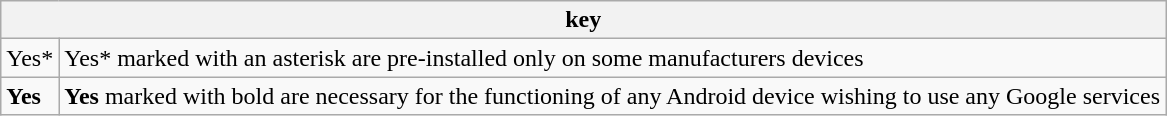<table class=wikitable>
<tr>
<th colspan=2>key</th>
</tr>
<tr>
<td>Yes*</td>
<td>Yes* marked with an asterisk are pre-installed only on some manufacturers devices</td>
</tr>
<tr>
<td><strong>Yes</strong></td>
<td><strong>Yes</strong> marked with bold are necessary for the functioning of any Android device wishing to use any Google services</td>
</tr>
</table>
